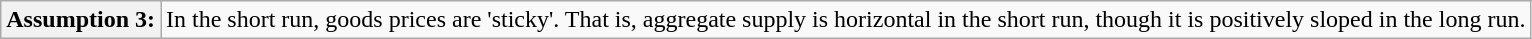<table class="wikitable">
<tr>
<th>Assumption 3:</th>
<td>In the short run, goods prices are 'sticky'. That is, aggregate supply is horizontal in the short run, though it is positively sloped in the long run.</td>
</tr>
</table>
